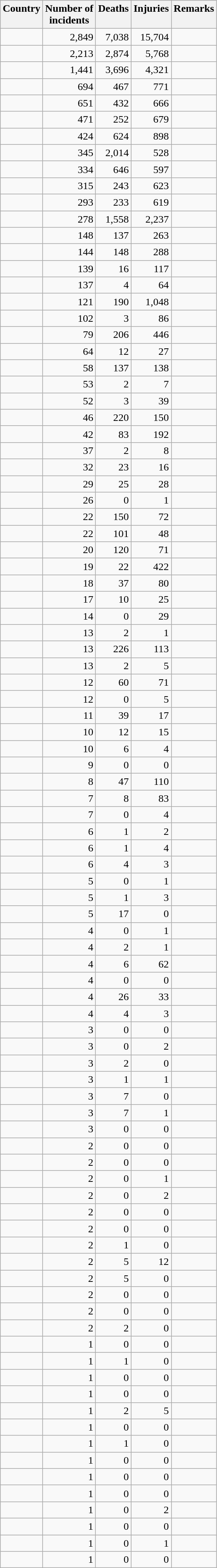<table class="wikitable sortable collapsible collapsed" style="text-align:right">
<tr style="background:#ececec; vertical-align:top;">
<th>Country</th>
<th>Number of<br>incidents</th>
<th>Deaths</th>
<th>Injuries</th>
<th>Remarks</th>
</tr>
<tr>
<td align=left></td>
<td>2,849</td>
<td>7,038</td>
<td>15,704</td>
<td></td>
</tr>
<tr>
<td align=left></td>
<td>2,213</td>
<td>2,874</td>
<td>5,768</td>
<td></td>
</tr>
<tr>
<td align=left></td>
<td>1,441</td>
<td>3,696</td>
<td>4,321</td>
<td></td>
</tr>
<tr>
<td align=left></td>
<td>694</td>
<td>467</td>
<td>771</td>
<td></td>
</tr>
<tr>
<td align=left></td>
<td>651</td>
<td>432</td>
<td>666</td>
<td></td>
</tr>
<tr>
<td align=left></td>
<td>471</td>
<td>252</td>
<td>679</td>
<td></td>
</tr>
<tr>
<td align=left></td>
<td>424</td>
<td>624</td>
<td>898</td>
<td></td>
</tr>
<tr>
<td align=left></td>
<td>345</td>
<td>2,014</td>
<td>528</td>
<td></td>
</tr>
<tr>
<td align=left></td>
<td>334</td>
<td>646</td>
<td>597</td>
<td></td>
</tr>
<tr>
<td align=left></td>
<td>315</td>
<td>243</td>
<td>623</td>
<td></td>
</tr>
<tr>
<td align=left></td>
<td>293</td>
<td>233</td>
<td>619</td>
<td></td>
</tr>
<tr>
<td align=left></td>
<td>278</td>
<td>1,558</td>
<td>2,237</td>
<td></td>
</tr>
<tr>
<td align=left></td>
<td>148</td>
<td>137</td>
<td>263</td>
<td></td>
</tr>
<tr>
<td align=left></td>
<td>144</td>
<td>148</td>
<td>288</td>
<td></td>
</tr>
<tr>
<td align=left></td>
<td>139</td>
<td>16</td>
<td>117</td>
<td></td>
</tr>
<tr>
<td align=left></td>
<td>137</td>
<td>4</td>
<td>64</td>
<td></td>
</tr>
<tr>
<td align=left></td>
<td>121</td>
<td>190</td>
<td>1,048</td>
<td></td>
</tr>
<tr>
<td align=left></td>
<td>102</td>
<td>3</td>
<td>86</td>
<td></td>
</tr>
<tr>
<td align=left></td>
<td>79</td>
<td>206</td>
<td>446</td>
<td></td>
</tr>
<tr>
<td align=left></td>
<td>64</td>
<td>12</td>
<td>27</td>
<td></td>
</tr>
<tr>
<td align=left></td>
<td>58</td>
<td>137</td>
<td>138</td>
<td></td>
</tr>
<tr>
<td align=left></td>
<td>53</td>
<td>2</td>
<td>7</td>
<td></td>
</tr>
<tr>
<td align=left></td>
<td>52</td>
<td>3</td>
<td>39</td>
<td></td>
</tr>
<tr>
<td align=left></td>
<td>46</td>
<td>220</td>
<td>150</td>
<td></td>
</tr>
<tr>
<td align=left></td>
<td>42</td>
<td>83</td>
<td>192</td>
<td></td>
</tr>
<tr>
<td align=left></td>
<td>37</td>
<td>2</td>
<td>8</td>
<td></td>
</tr>
<tr>
<td align=left></td>
<td>32</td>
<td>23</td>
<td>16</td>
<td></td>
</tr>
<tr>
<td align=left></td>
<td>29</td>
<td>25</td>
<td>28</td>
<td></td>
</tr>
<tr>
<td align=left></td>
<td>26</td>
<td>0</td>
<td>1</td>
<td></td>
</tr>
<tr>
<td align=left></td>
<td>22</td>
<td>150</td>
<td>72</td>
<td></td>
</tr>
<tr>
<td align=left></td>
<td>22</td>
<td>101</td>
<td>48</td>
<td></td>
</tr>
<tr>
<td align=left></td>
<td>20</td>
<td>120</td>
<td>71</td>
<td></td>
</tr>
<tr>
<td align=left></td>
<td>19</td>
<td>22</td>
<td>422</td>
<td></td>
</tr>
<tr>
<td align=left></td>
<td>18</td>
<td>37</td>
<td>80</td>
<td></td>
</tr>
<tr>
<td align=left></td>
<td>17</td>
<td>10</td>
<td>25</td>
<td></td>
</tr>
<tr>
<td align=left></td>
<td>14</td>
<td>0</td>
<td>29</td>
<td></td>
</tr>
<tr>
<td align=left></td>
<td>13</td>
<td>2</td>
<td>1</td>
<td></td>
</tr>
<tr>
<td align=left></td>
<td>13</td>
<td>226</td>
<td>113</td>
<td></td>
</tr>
<tr>
<td align=left></td>
<td>13</td>
<td>2</td>
<td>5</td>
<td></td>
</tr>
<tr>
<td align=left></td>
<td>12</td>
<td>60</td>
<td>71</td>
<td></td>
</tr>
<tr>
<td align=left></td>
<td>12</td>
<td>0</td>
<td>5</td>
<td></td>
</tr>
<tr>
<td align=left></td>
<td>11</td>
<td>39</td>
<td>17</td>
<td></td>
</tr>
<tr>
<td align=left></td>
<td>10</td>
<td>12</td>
<td>15</td>
<td></td>
</tr>
<tr>
<td align=left></td>
<td>10</td>
<td>6</td>
<td>4</td>
<td></td>
</tr>
<tr>
<td align=left></td>
<td>9</td>
<td>0</td>
<td>0</td>
<td></td>
</tr>
<tr>
<td align=left></td>
<td>8</td>
<td>47</td>
<td>110</td>
<td></td>
</tr>
<tr>
<td align=left></td>
<td>7</td>
<td>8</td>
<td>83</td>
<td></td>
</tr>
<tr>
<td align=left></td>
<td>7</td>
<td>0</td>
<td>4</td>
<td></td>
</tr>
<tr>
<td align=left></td>
<td>6</td>
<td>1</td>
<td>2</td>
<td></td>
</tr>
<tr>
<td align=left></td>
<td>6</td>
<td>1</td>
<td>4</td>
<td></td>
</tr>
<tr>
<td align=left></td>
<td>6</td>
<td>4</td>
<td>3</td>
<td></td>
</tr>
<tr>
<td align=left></td>
<td>5</td>
<td>0</td>
<td>1</td>
<td></td>
</tr>
<tr>
<td align=left></td>
<td>5</td>
<td>1</td>
<td>3</td>
<td></td>
</tr>
<tr>
<td align=left></td>
<td>5</td>
<td>17</td>
<td>0</td>
<td></td>
</tr>
<tr>
<td align=left></td>
<td>4</td>
<td>0</td>
<td>1</td>
<td></td>
</tr>
<tr>
<td align=left></td>
<td>4</td>
<td>2</td>
<td>1</td>
<td></td>
</tr>
<tr>
<td align=left></td>
<td>4</td>
<td>6</td>
<td>62</td>
<td></td>
</tr>
<tr>
<td align=left></td>
<td>4</td>
<td>0</td>
<td>0</td>
<td></td>
</tr>
<tr>
<td align=left></td>
<td>4</td>
<td>26</td>
<td>33</td>
<td></td>
</tr>
<tr>
<td align=left></td>
<td>4</td>
<td>4</td>
<td>3</td>
<td></td>
</tr>
<tr>
<td align=left></td>
<td>3</td>
<td>0</td>
<td>0</td>
<td></td>
</tr>
<tr>
<td align=left></td>
<td>3</td>
<td>0</td>
<td>2</td>
<td></td>
</tr>
<tr>
<td align=left></td>
<td>3</td>
<td>2</td>
<td>0</td>
<td></td>
</tr>
<tr>
<td align=left></td>
<td>3</td>
<td>1</td>
<td>1</td>
<td></td>
</tr>
<tr>
<td align=left></td>
<td>3</td>
<td>7</td>
<td>0</td>
<td></td>
</tr>
<tr>
<td align=left></td>
<td>3</td>
<td>7</td>
<td>1</td>
<td></td>
</tr>
<tr>
<td align=left></td>
<td>3</td>
<td>0</td>
<td>0</td>
<td></td>
</tr>
<tr>
<td align=left></td>
<td>2</td>
<td>0</td>
<td>0</td>
<td></td>
</tr>
<tr>
<td align=left></td>
<td>2</td>
<td>0</td>
<td>0</td>
<td></td>
</tr>
<tr>
<td align=left></td>
<td>2</td>
<td>0</td>
<td>1</td>
<td></td>
</tr>
<tr>
<td align=left></td>
<td>2</td>
<td>0</td>
<td>2</td>
<td></td>
</tr>
<tr>
<td align=left></td>
<td>2</td>
<td>0</td>
<td>0</td>
<td></td>
</tr>
<tr>
<td align=left></td>
<td>2</td>
<td>0</td>
<td>0</td>
<td></td>
</tr>
<tr>
<td align=left></td>
<td>2</td>
<td>1</td>
<td>0</td>
<td></td>
</tr>
<tr>
<td align=left></td>
<td>2</td>
<td>5</td>
<td>12</td>
<td></td>
</tr>
<tr>
<td align=left></td>
<td>2</td>
<td>5</td>
<td>0</td>
<td></td>
</tr>
<tr>
<td align=left></td>
<td>2</td>
<td>0</td>
<td>0</td>
<td></td>
</tr>
<tr>
<td align=left></td>
<td>2</td>
<td>0</td>
<td>0</td>
<td></td>
</tr>
<tr>
<td align=left></td>
<td>2</td>
<td>2</td>
<td>0</td>
<td></td>
</tr>
<tr>
<td align=left></td>
<td>1</td>
<td>0</td>
<td>0</td>
<td></td>
</tr>
<tr>
<td align=left></td>
<td>1</td>
<td>1</td>
<td>0</td>
<td></td>
</tr>
<tr>
<td align=left></td>
<td>1</td>
<td>0</td>
<td>0</td>
<td></td>
</tr>
<tr>
<td align=left></td>
<td>1</td>
<td>0</td>
<td>0</td>
<td></td>
</tr>
<tr>
<td align=left></td>
<td>1</td>
<td>2</td>
<td>5</td>
<td></td>
</tr>
<tr>
<td align=left></td>
<td>1</td>
<td>0</td>
<td>0</td>
<td></td>
</tr>
<tr>
<td align=left></td>
<td>1</td>
<td>1</td>
<td>0</td>
<td></td>
</tr>
<tr>
<td align=left></td>
<td>1</td>
<td>0</td>
<td>0</td>
<td></td>
</tr>
<tr>
<td align=left></td>
<td>1</td>
<td>0</td>
<td>0</td>
<td></td>
</tr>
<tr>
<td align=left></td>
<td>1</td>
<td>0</td>
<td>0</td>
<td></td>
</tr>
<tr>
<td align=left></td>
<td>1</td>
<td>0</td>
<td>2</td>
<td></td>
</tr>
<tr>
<td align=left></td>
<td>1</td>
<td>0</td>
<td>0</td>
<td></td>
</tr>
<tr>
<td align=left></td>
<td>1</td>
<td>0</td>
<td>1</td>
<td></td>
</tr>
<tr>
<td align=left></td>
<td>1</td>
<td>0</td>
<td>0</td>
<td></td>
</tr>
</table>
